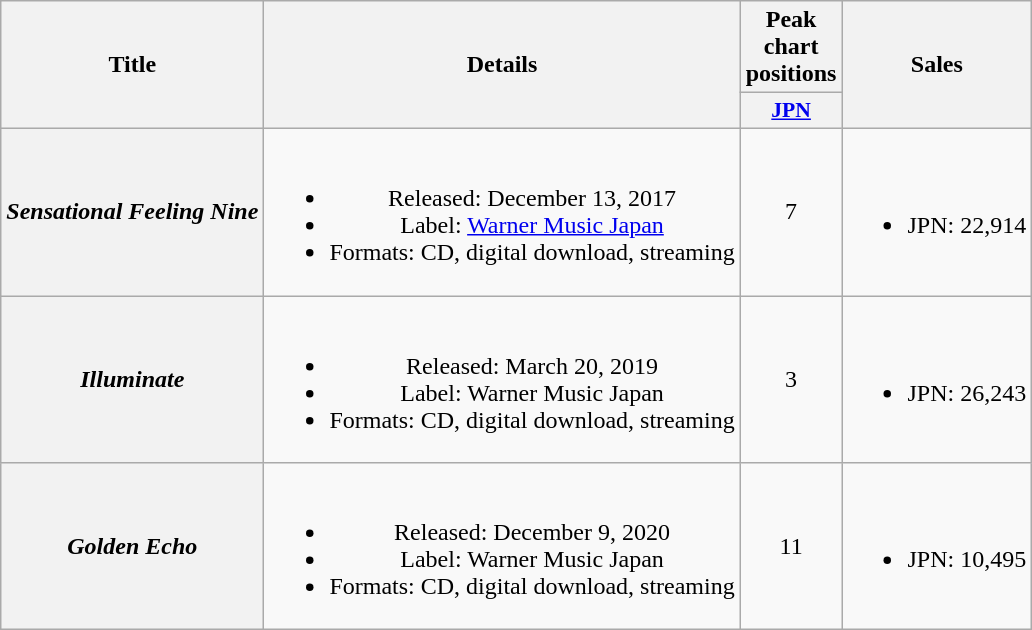<table class="wikitable plainrowheaders" style="text-align:center">
<tr>
<th scope="col" rowspan="2">Title</th>
<th scope="col" rowspan="2">Details</th>
<th scope="col">Peak chart positions</th>
<th scope="col" rowspan="2">Sales</th>
</tr>
<tr>
<th scope="col" style="width:3em;font-size:90%"><a href='#'>JPN</a><br></th>
</tr>
<tr>
<th scope="row"><em>Sensational Feeling Nine</em></th>
<td><br><ul><li>Released: December 13, 2017</li><li>Label: <a href='#'>Warner Music Japan</a></li><li>Formats: CD, digital download, streaming</li></ul></td>
<td>7</td>
<td><br><ul><li>JPN: 22,914</li></ul></td>
</tr>
<tr>
<th scope="row"><em>Illuminate</em></th>
<td><br><ul><li>Released: March 20, 2019</li><li>Label: Warner Music Japan</li><li>Formats: CD, digital download, streaming</li></ul></td>
<td>3</td>
<td><br><ul><li>JPN: 26,243</li></ul></td>
</tr>
<tr>
<th scope="row"><em>Golden Echo</em></th>
<td><br><ul><li>Released: December 9, 2020 </li><li>Label: Warner Music Japan</li><li>Formats: CD, digital download, streaming</li></ul></td>
<td>11</td>
<td><br><ul><li>JPN: 10,495</li></ul></td>
</tr>
</table>
